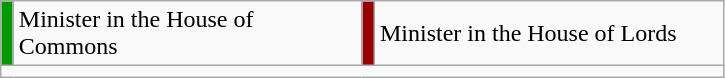<table class="wikitable">
<tr>
<td style="width:1px; background:#090;"></td>
<td width=225>Minister in the House of Commons</td>
<td style="width:1px; background:#900;"></td>
<td width=225>Minister in the House of Lords</td>
</tr>
<tr>
<td colspan=4></td>
</tr>
</table>
